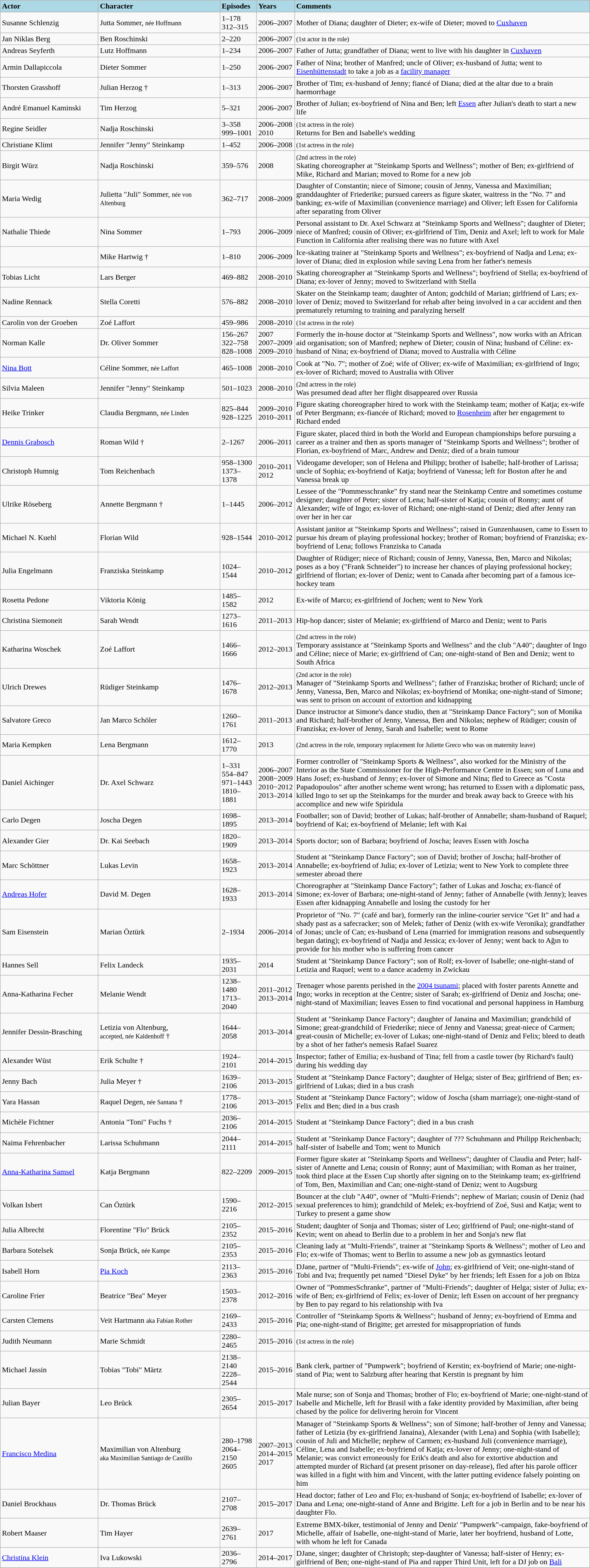<table class="wikitable sortable">
<tr>
<td bgcolor="#add8e6" width="200"><strong>Actor</strong></td>
<td bgcolor="#add8e6" width="250"><strong>Character</strong></td>
<td bgcolor="#add8e6" width="70"><strong>Episodes</strong></td>
<td bgcolor="#add8e6" width="70"><strong>Years</strong></td>
<td bgcolor="#add8e6"><strong>Comments</strong></td>
</tr>
<tr>
<td>Susanne Schlenzig</td>
<td>Jutta Sommer, <small>née Hoffmann</small></td>
<td>1–178<br>312–315</td>
<td>2006–2007</td>
<td>Mother of Diana; daughter of Dieter; ex-wife of Dieter; moved to <a href='#'>Cuxhaven</a></td>
</tr>
<tr>
<td>Jan Niklas Berg</td>
<td>Ben Roschinski</td>
<td>2–220</td>
<td>2006–2007</td>
<td><small>(1st actor in the role)</small></td>
</tr>
<tr>
<td>Andreas Seyferth</td>
<td>Lutz Hoffmann</td>
<td>1–234</td>
<td>2006–2007</td>
<td>Father of Jutta; grandfather of Diana; went to live with his daughter in <a href='#'>Cuxhaven</a></td>
</tr>
<tr>
<td>Armin Dallapiccola</td>
<td>Dieter Sommer</td>
<td>1–250</td>
<td>2006–2007</td>
<td>Father of Nina; brother of Manfred; uncle of Oliver; ex-husband of Jutta; went to <a href='#'>Eisenhüttenstadt</a> to take a job as a <a href='#'>facility manager</a></td>
</tr>
<tr>
<td>Thorsten Grasshoff</td>
<td>Julian Herzog †</td>
<td>1–313</td>
<td>2006–2007</td>
<td>Brother of Tim; ex-husband of Jenny; fiancé of Diana; died at the altar due to a brain haemorrhage</td>
</tr>
<tr>
<td>André Emanuel Kaminski</td>
<td>Tim Herzog</td>
<td>5–321</td>
<td>2006–2007</td>
<td>Brother of Julian; ex-boyfriend of Nina and Ben; left <a href='#'>Essen</a> after Julian's death to start a new life</td>
</tr>
<tr>
<td>Regine Seidler</td>
<td>Nadja Roschinski</td>
<td>3–358<br>999–1001</td>
<td>2006–2008<br>2010</td>
<td><small>(1st actress in the role)</small><br>Returns for Ben and Isabelle's wedding</td>
</tr>
<tr>
<td>Christiane Klimt</td>
<td>Jennifer "Jenny" Steinkamp</td>
<td>1–452</td>
<td>2006–2008</td>
<td><small>(1st actress in the role)</small></td>
</tr>
<tr>
<td>Birgit Würz</td>
<td>Nadja Roschinski</td>
<td>359–576</td>
<td>2008</td>
<td><small>(2nd actress in the role)</small><br>Skating choreographer at "Steinkamp Sports and Wellness"; mother of Ben; ex-girlfriend of Mike, Richard and Marian; moved to Rome for a new job</td>
</tr>
<tr>
<td>Maria Wedig</td>
<td>Julietta "Juli" Sommer, <small>née von Altenburg</small></td>
<td>362–717</td>
<td>2008–2009</td>
<td>Daughter of Constantin; niece of Simone; cousin of Jenny, Vanessa and Maximilian; granddaughter of Friederike; pursued careers as figure skater, waitress in the "No. 7" and banking; ex-wife of Maximilian (convenience marriage) and Oliver; left Essen for California after separating from Oliver</td>
</tr>
<tr>
<td>Nathalie Thiede</td>
<td>Nina Sommer</td>
<td>1–793</td>
<td>2006–2009</td>
<td>Personal assistant to Dr. Axel Schwarz at "Steinkamp Sports and Wellness"; daughter of Dieter; niece of Manfred; cousin of Oliver; ex-girlfriend of Tim, Deniz and Axel; left to work for Male Function in California after realising there was no future with Axel</td>
</tr>
<tr>
<td></td>
<td>Mike Hartwig †</td>
<td>1–810</td>
<td>2006–2009</td>
<td>Ice-skating trainer at "Steinkamp Sports and Wellness"; ex-boyfriend of Nadja and Lena; ex-lover of Diana; died in explosion while saving Lena from her father's nemesis</td>
</tr>
<tr>
<td>Tobias Licht</td>
<td>Lars Berger</td>
<td>469–882</td>
<td>2008–2010</td>
<td>Skating choreographer at "Steinkamp Sports and Wellness"; boyfriend of Stella; ex-boyfriend of Diana; ex-lover of Jenny; moved to Switzerland with Stella</td>
</tr>
<tr>
<td>Nadine Rennack</td>
<td>Stella Coretti</td>
<td>576–882</td>
<td>2008–2010</td>
<td>Skater on the Steinkamp team; daughter of Anton; godchild of Marian; girlfriend of Lars; ex-lover of Deniz; moved to Switzerland for rehab after being involved in a car accident and then prematurely returning to training and paralyzing herself</td>
</tr>
<tr>
<td>Carolin von der Groeben</td>
<td>Zoé Laffort</td>
<td>459–986</td>
<td>2008–2010</td>
<td><small>(1st actress in the role)</small></td>
</tr>
<tr>
<td>Norman Kalle</td>
<td>Dr. Oliver Sommer</td>
<td>156–267<br>322–758<br>828–1008</td>
<td>2007<br>2007–2009<br>2009–2010</td>
<td>Formerly the in-house doctor at "Steinkamp Sports and Wellness", now works with an African aid organisation; son of Manfred; nephew of Dieter; cousin of Nina; husband of Céline: ex-husband of Nina; ex-boyfriend of Diana; moved to Australia with Céline</td>
</tr>
<tr>
<td><a href='#'>Nina Bott</a></td>
<td>Céline Sommer, <small> née Laffort</small></td>
<td>465–1008</td>
<td>2008–2010</td>
<td>Cook at "No. 7"; mother of Zoé; wife of Oliver; ex-wife of Maximilian; ex-girlfriend of Ingo; ex-lover of Richard; moved to Australia with Oliver</td>
</tr>
<tr>
<td>Silvia Maleen</td>
<td>Jennifer "Jenny" Steinkamp</td>
<td>501–1023</td>
<td>2008–2010</td>
<td><small>(2nd actress in the role)</small> <br>Was presumed dead after her flight disappeared over Russia</td>
</tr>
<tr>
<td>Heike Trinker</td>
<td>Claudia Bergmann, <small>née Linden</small></td>
<td>825–844<br>928–1225</td>
<td>2009–2010<br>2010–2011</td>
<td>Figure skating choreographer hired to work with the Steinkamp team; mother of Katja; ex-wife of Peter Bergmann; ex-fiancée of Richard; moved to <a href='#'>Rosenheim</a> after her engagement to Richard ended</td>
</tr>
<tr>
<td><a href='#'>Dennis Grabosch</a></td>
<td>Roman Wild †</td>
<td>2–1267</td>
<td>2006–2011</td>
<td>Figure skater, placed third in both the World and European championships before pursuing a career as a trainer and then as sports manager of "Steinkamp Sports and Wellness"; brother of Florian, ex-boyfriend of Marc, Andrew and Deniz; died of a brain tumour</td>
</tr>
<tr>
<td>Christoph Humnig</td>
<td>Tom Reichenbach</td>
<td>958–1300<br>1373–1378</td>
<td>2010–2011<br>2012</td>
<td>Videogame developer; son of Helena and Philipp; brother of Isabelle; half-brother of Larissa; uncle of Sophia; ex-boyfriend of Katja; boyfriend of Vanessa; left for Boston after he and Vanessa break up</td>
</tr>
<tr>
<td>Ulrike Röseberg</td>
<td>Annette Bergmann †</td>
<td>1–1445</td>
<td>2006–2012</td>
<td>Lessee of the "Pommesschranke" fry stand near the Steinkamp Centre and sometimes costume designer; daughter of Peter; sister of Lena; half-sister of Katja; cousin of Ronny; aunt of Alexander; wife of Ingo; ex-lover of Richard; one-night-stand of Deniz; died after Jenny ran over her in her car</td>
</tr>
<tr>
<td>Michael N. Kuehl</td>
<td>Florian Wild</td>
<td>928–1544</td>
<td>2010–2012</td>
<td>Assistant janitor at "Steinkamp Sports and Wellness"; raised in Gunzenhausen, came to Essen to pursue his dream of playing professional hockey; brother of Roman; boyfriend of Franziska; ex-boyfriend of Lena; follows Franziska to Canada</td>
</tr>
<tr>
<td>Julia Engelmann</td>
<td>Franziska Steinkamp</td>
<td>1024–1544</td>
<td>2010–2012</td>
<td>Daughter of Rüdiger; niece of Richard; cousin of Jenny, Vanessa, Ben, Marco and Nikolas; poses as a boy ("Frank Schneider") to increase her chances of playing professional hockey; girlfriend of florian; ex-lover of Deniz; went to Canada after becoming part of a famous ice-hockey team</td>
</tr>
<tr>
<td>Rosetta Pedone</td>
<td>Viktoria König</td>
<td>1485–1582</td>
<td>2012</td>
<td>Ex-wife of Marco; ex-girlfriend of Jochen; went to New York</td>
</tr>
<tr>
<td>Christina Siemoneit</td>
<td>Sarah Wendt</td>
<td>1273–1616</td>
<td>2011–2013</td>
<td>Hip-hop dancer; sister of Melanie; ex-girlfriend of Marco and Deniz; went to Paris</td>
</tr>
<tr>
<td>Katharina Woschek</td>
<td>Zoé Laffort</td>
<td>1466–1666</td>
<td>2012–2013</td>
<td><small>(2nd actress in the role)</small><br>Temporary assistance at "Steinkamp Sports and Wellness" and the club "A40"; daughter of Ingo and Céline; niece of Marie; ex-girlfriend of Can; one-night-stand of Ben and Deniz; went to South Africa</td>
</tr>
<tr>
<td>Ulrich Drewes</td>
<td>Rüdiger Steinkamp</td>
<td>1476–1678</td>
<td>2012–2013</td>
<td><small>(2nd actor in the role)</small><br>Manager of "Steinkamp Sports and Wellness"; father of Franziska; brother of Richard; uncle of Jenny, Vanessa, Ben, Marco and Nikolas; ex-boyfriend of Monika; one-night-stand of Simone; was sent to prison on account of extortion and kidnapping</td>
</tr>
<tr>
<td>Salvatore Greco</td>
<td>Jan Marco Schöler</td>
<td>1260–1761</td>
<td>2011–2013</td>
<td>Dance instructor at Simone's dance studio, then at "Steinkamp Dance Factory"; son of Monika and Richard; half-brother of Jenny, Vanessa, Ben and Nikolas; nephew of Rüdiger; cousin of Franziska; ex-lover of Jenny, Sarah and Isabelle; went to Rome</td>
</tr>
<tr>
<td>Maria Kempken</td>
<td>Lena Bergmann</td>
<td>1612–1770</td>
<td>2013</td>
<td><small>(2nd actress in the role, temporary replacement for Juliette Greco who was on maternity leave)</small></td>
</tr>
<tr>
<td>Daniel Aichinger</td>
<td>Dr. Axel Schwarz</td>
<td>1–331<br>554–847<br>971–1443<br>1810–1881</td>
<td>2006–2007<br>2008−2009<br>2010−2012<br>2013–2014</td>
<td>Former controller of "Steinkamp Sports & Wellness", also worked for the Ministry of the Interior as the State Commissioner for the High-Performance Centre in Essen; son of Luna and Hans Josef; ex-husband of Jenny; ex-lover of Simone and Nina; fled to Greece as "Costa Papadopoulos" after another scheme went wrong; has returned to Essen with a diplomatic pass, killed Ingo to set up the Steinkamps for the murder and break away back to Greece with his accomplice and new wife Spiridula</td>
</tr>
<tr>
<td>Carlo Degen</td>
<td>Joscha Degen</td>
<td>1698–1895</td>
<td>2013–2014</td>
<td>Footballer; son of David; brother of Lukas; half-brother of Annabelle; sham-husband of Raquel; boyfriend of Kai; ex-boyfriend of Melanie; left with Kai</td>
</tr>
<tr>
<td>Alexander Gier</td>
<td>Dr. Kai Seebach</td>
<td>1820–1909</td>
<td>2013–2014</td>
<td>Sports doctor; son of Barbara; boyfriend of Joscha; leaves Essen with Joscha</td>
</tr>
<tr>
<td>Marc Schöttner</td>
<td>Lukas Levin</td>
<td>1658–1923</td>
<td>2013–2014</td>
<td>Student at "Steinkamp Dance Factory"; son of David; brother of Joscha; half-brother of Annabelle; ex-boyfriend of Julia; ex-lover of Letizia; went to New York to complete three semester abroad there</td>
</tr>
<tr>
<td><a href='#'>Andreas Hofer</a></td>
<td>David M. Degen</td>
<td>1628–1933</td>
<td>2013–2014</td>
<td>Choreographer at "Steinkamp Dance Factory"; father of Lukas and Joscha; ex-fiancé of Simone; ex-lover of Barbara; one-night-stand of Jenny; father of Annabelle (with Jenny); leaves Essen after kidnapping Annabelle and losing the custody for her</td>
</tr>
<tr>
<td>Sam Eisenstein</td>
<td>Marian Öztürk</td>
<td>2–1934</td>
<td>2006–2014</td>
<td>Proprietor of "No. 7" (café and bar), formerly ran the inline-courier service "Get It" and had a shady past as a safecracker; son of Melek; father of Deniz (with ex-wife Veronika); grandfather of Jonas; uncle of Can; ex-husband of Lena (married for immigration reasons and subsequently began dating); ex-boyfriend of Nadja and Jessica; ex-lover of Jenny; went back to Ağın to provide for his mother who is suffering from cancer</td>
</tr>
<tr>
<td>Hannes Sell</td>
<td>Felix Landeck</td>
<td>1935–2031</td>
<td>2014</td>
<td>Student at "Steinkamp Dance Factory"; son of Rolf; ex-lover of Isabelle; one-night-stand of Letizia and Raquel; went to a dance academy in Zwickau</td>
</tr>
<tr>
<td>Anna-Katharina Fecher</td>
<td>Melanie Wendt</td>
<td>1238–1480<br>1713–2040</td>
<td>2011–2012<br>2013–2014</td>
<td>Teenager whose parents perished in the <a href='#'>2004 tsunami</a>; placed with foster parents Annette and Ingo; works in reception at the Centre; sister of Sarah; ex-girlfriend of Deniz and Joscha; one-night-stand of Maximilian; leaves Essen to find vocational and personal happiness in Hamburg</td>
</tr>
<tr>
<td>Jennifer Dessin-Brasching</td>
<td>Letizia von Altenburg, <br><small>accepted, née Kaldenhoff</small> †</td>
<td>1644–2058</td>
<td>2013–2014</td>
<td>Student at "Steinkamp Dance Factory"; daughter of Janaina and Maximilian; grandchild of Simone; great-grandchild of Friederike; niece of Jenny and Vanessa; great-niece of Carmen; great-cousin of Michelle; ex-lover of Lukas; one-night-stand of Deniz and Felix; bleed to death by a shot of her father's nemesis Rafael Suarez</td>
</tr>
<tr>
<td>Alexander Wüst</td>
<td>Erik Schulte †</td>
<td>1924–2101</td>
<td>2014–2015</td>
<td>Inspector; father of Emilia; ex-husband of Tina; fell from a castle tower (by Richard's fault) during his wedding day</td>
</tr>
<tr>
<td>Jenny Bach</td>
<td>Julia Meyer †</td>
<td>1639–2106</td>
<td>2013–2015</td>
<td>Student at "Steinkamp Dance Factory"; daughter of Helga; sister of Bea; girlfriend of Ben; ex-girlfriend of Lukas; died in a bus crash</td>
</tr>
<tr>
<td>Yara Hassan</td>
<td>Raquel Degen, <small>née Santana</small> †</td>
<td>1778–2106</td>
<td>2013–2015</td>
<td>Student at "Steinkamp Dance Factory"; widow of Joscha (sham marriage); one-night-stand of Felix and Ben; died in a bus crash</td>
</tr>
<tr>
<td>Michèle Fichtner</td>
<td>Antonia "Toni" Fuchs †</td>
<td>2036–2106</td>
<td>2014–2015</td>
<td>Student at "Steinkamp Dance Factory"; died in a bus crash</td>
</tr>
<tr>
<td>Naima Fehrenbacher</td>
<td>Larissa Schuhmann</td>
<td>2044–2111</td>
<td>2014–2015</td>
<td>Student at "Steinkamp Dance Factory"; daughter of ??? Schuhmann and Philipp Reichenbach; half-sister of Isabelle and Tom; went to Munich</td>
</tr>
<tr>
<td><a href='#'>Anna-Katharina Samsel</a></td>
<td>Katja Bergmann</td>
<td>822–2209</td>
<td>2009–2015</td>
<td>Former figure skater at "Steinkamp Sports and Wellness"; daughter of Claudia and Peter; half-sister of Annette and Lena; cousin of Ronny; aunt of Maximilian; with Roman as her trainer, took third place at the Essen Cup shortly after signing on to the Steinkamp team; ex-girlfriend of Tom, Ben, Maximilian and Can; one-night-stand of Deniz; went to Augsburg</td>
</tr>
<tr>
<td>Volkan Isbert</td>
<td>Can Öztürk</td>
<td>1590–2216</td>
<td>2012–2015</td>
<td>Bouncer at the club "A40", owner of "Multi-Friends"; nephew of Marian; cousin of Deniz (had sexual preferences to him); grandchild of Melek; ex-boyfriend of Zoé, Susi and Katja; went to Turkey to present a game show</td>
</tr>
<tr>
<td>Julia Albrecht</td>
<td>Florentine "Flo" Brück</td>
<td>2105–2352</td>
<td>2015–2016</td>
<td>Student; daughter of Sonja and Thomas; sister of Leo; girlfriend of Paul; one-night-stand of Kevin; went on ahead to Berlin due to a problem in her and Sonja's new flat</td>
</tr>
<tr>
<td>Barbara Sotelsek</td>
<td>Sonja Brück, <small>née Kampe</small></td>
<td>2105–2353</td>
<td>2015–2016</td>
<td>Cleaning lady at "Multi-Friends", trainer at "Steinkamp Sports & Wellness"; mother of Leo and Flo; ex-wife of Thomas; went to Berlin to assume a new job as gymnastics leotard</td>
</tr>
<tr>
<td>Isabell Horn</td>
<td><a href='#'>Pia Koch</a></td>
<td>2113–2363</td>
<td>2015–2016</td>
<td>DJane, partner of "Multi-Friends"; ex-wife of <a href='#'>John</a>; ex-girlfriend of Veit; one-night-stand of Tobi and Iva; frequently pet named "Diesel Dyke" by her friends; left Essen for a job on Ibiza</td>
</tr>
<tr>
<td>Caroline Frier</td>
<td>Beatrice "Bea" Meyer</td>
<td>1503–2378</td>
<td>2012–2016</td>
<td>Owner of "PommesSchranke", partner of "Multi-Friends"; daughter of Helga; sister of Julia; ex-wife of Ben; ex-girlfriend of Felix; ex-lover of Deniz; left Essen on account of her pregnancy by Ben to pay regard to his relationship with Iva</td>
</tr>
<tr>
<td>Carsten Clemens</td>
<td>Veit Hartmann <small>aka Fabian Rother</small></td>
<td>2169–2433</td>
<td>2015–2016</td>
<td>Controller of "Steinkamp Sports & Wellness"; husband of Jenny; ex-boyfriend of Emma and Pia; one-night-stand of Brigitte; get arrested for misappropriation of funds</td>
</tr>
<tr>
<td>Judith Neumann</td>
<td>Marie Schmidt</td>
<td>2280–2465</td>
<td>2015–2016</td>
<td><small>(1st actress in the role)</small></td>
</tr>
<tr>
<td>Michael Jassin</td>
<td>Tobias "Tobi" Märtz</td>
<td>2138–2140<br>2228–2544</td>
<td>2015–2016</td>
<td>Bank clerk, partner of "Pumpwerk"; boyfriend of Kerstin; ex-boyfriend of Marie; one-night-stand of Pia; went to Salzburg after hearing that Kerstin is pregnant by him</td>
</tr>
<tr>
<td>Julian Bayer</td>
<td>Leo Brück</td>
<td>2305–2654</td>
<td>2015–2017</td>
<td>Male nurse; son of Sonja and Thomas; brother of Flo; ex-boyfriend of Marie; one-night-stand of Isabelle and Michelle, left for Brasil with a fake identity provided by Maximilian, after being chased by the police for delivering heroin for Vincent</td>
</tr>
<tr>
<td><a href='#'>Francisco Medina</a></td>
<td>Maximilian von Altenburg <br><small>aka Maximilian Santiago de Castillo</small></td>
<td>280–1798<br>2064–2150<br>2605</td>
<td>2007–2013<br>2014–2015<br>2017</td>
<td>Manager of "Steinkamp Sports & Wellness"; son of Simone; half-brother of Jenny and Vanessa; father of Letizia (by ex-girlfriend Janaina), Alexander (with Lena) and Sophia (with Isabelle); cousin of Juli and Michelle; nephew of Carmen; ex-husband Juli (convenience marriage), Céline, Lena and Isabelle; ex-boyfriend of Katja; ex-lover of Jenny; one-night-stand of Melanie; was convict erroneously for Erik's death and also for extortive abduction and attempted murder of Richard (at present prisoner on day-release), fled after his parole officer was killed in a fight with him and Vincent, with the latter putting evidence falsely pointing on him</td>
</tr>
<tr>
<td>Daniel Brockhaus</td>
<td>Dr. Thomas Brück</td>
<td>2107–2708</td>
<td>2015–2017</td>
<td>Head doctor; father of Leo and Flo; ex-husband of Sonja; ex-boyfriend of Isabelle; ex-lover of Dana and Lena; one-night-stand of Anne and Brigitte. Left for a job in Berlin and to be near his daughter Flo.</td>
</tr>
<tr>
<td>Robert Maaser</td>
<td>Tim Hayer</td>
<td>2639–2761</td>
<td>2017</td>
<td>Extreme BMX-biker, testimonial of Jenny and Deniz' "Pumpwerk"-campaign, fake-boyfriend of Michelle, affair of Isabelle, one-night-stand of Marie, later her boyfriend, husband of Lotte, with whom he left for Canada</td>
</tr>
<tr>
<td><a href='#'>Christina Klein</a></td>
<td>Iva Lukowski</td>
<td>2036–2796</td>
<td>2014–2017</td>
<td>DJane, singer; daughter of Christoph; step-daughter of Vanessa; half-sister of Henry; ex-girlfriend of Ben; one-night-stand of Pia and rapper Third Unit, left for a DJ job on <a href='#'>Bali</a></td>
</tr>
<tr>
</tr>
</table>
